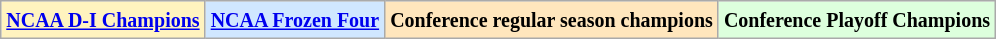<table class="wikitable">
<tr>
<td bgcolor="#FFF3BF"><small><strong><a href='#'>NCAA D-I Champions</a> </strong></small></td>
<td bgcolor="#D0E7FF"><small><strong><a href='#'>NCAA Frozen Four</a></strong></small></td>
<td bgcolor="#FFE6BD"><small><strong>Conference regular season champions</strong></small></td>
<td bgcolor="#ddffdd"><small><strong>Conference Playoff Champions</strong></small></td>
</tr>
</table>
